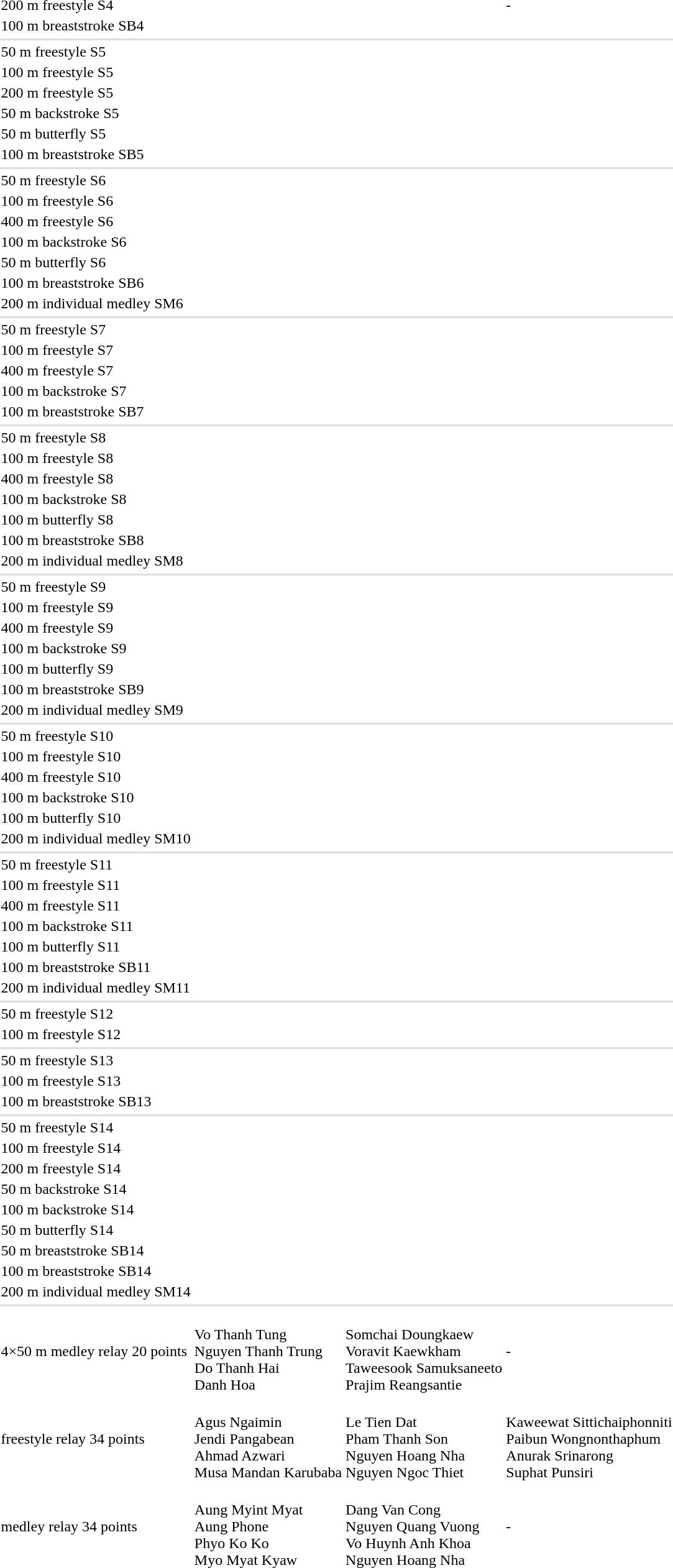<table>
<tr>
<td>200 m freestyle S4</td>
<td></td>
<td></td>
<td>-</td>
</tr>
<tr>
<td>100 m breaststroke SB4</td>
<td></td>
<td></td>
<td></td>
</tr>
<tr>
</tr>
<tr bgcolor=#ddd>
<td colspan=4></td>
</tr>
<tr>
<td>50 m freestyle S5</td>
<td></td>
<td></td>
<td></td>
</tr>
<tr>
<td>100 m freestyle S5</td>
<td></td>
<td></td>
<td></td>
</tr>
<tr>
<td>200 m freestyle S5</td>
<td></td>
<td></td>
<td></td>
</tr>
<tr>
<td>50 m backstroke S5</td>
<td></td>
<td></td>
<td></td>
</tr>
<tr>
<td>50 m butterfly S5</td>
<td></td>
<td></td>
<td></td>
</tr>
<tr>
<td>100 m breaststroke SB5</td>
<td></td>
<td></td>
<td></td>
</tr>
<tr>
</tr>
<tr bgcolor=#ddd>
<td colspan=4></td>
</tr>
<tr>
<td>50 m freestyle S6</td>
<td></td>
<td></td>
<td></td>
</tr>
<tr>
<td>100 m freestyle S6</td>
<td></td>
<td></td>
<td></td>
</tr>
<tr>
<td>400 m freestyle S6</td>
<td></td>
<td></td>
<td></td>
</tr>
<tr>
<td>100 m backstroke S6</td>
<td></td>
<td></td>
<td></td>
</tr>
<tr>
<td>50 m butterfly S6</td>
<td></td>
<td></td>
<td></td>
</tr>
<tr>
<td>100 m breaststroke SB6</td>
<td></td>
<td></td>
<td></td>
</tr>
<tr>
<td>200 m individual medley SM6</td>
<td></td>
<td></td>
<td></td>
</tr>
<tr>
</tr>
<tr bgcolor=#ddd>
<td colspan=4></td>
</tr>
<tr>
<td>50 m freestyle S7</td>
<td></td>
<td></td>
<td></td>
</tr>
<tr>
<td>100 m freestyle S7</td>
<td></td>
<td></td>
<td></td>
</tr>
<tr>
<td>400 m freestyle S7</td>
<td></td>
<td></td>
<td></td>
</tr>
<tr>
<td>100 m backstroke S7</td>
<td></td>
<td></td>
<td></td>
</tr>
<tr>
<td>100 m breaststroke SB7</td>
<td></td>
<td></td>
<td></td>
</tr>
<tr>
</tr>
<tr bgcolor=#ddd>
<td colspan=4></td>
</tr>
<tr>
<td>50 m freestyle S8</td>
<td></td>
<td></td>
<td></td>
</tr>
<tr>
<td>100 m freestyle S8</td>
<td></td>
<td></td>
<td></td>
</tr>
<tr>
<td>400 m freestyle S8</td>
<td></td>
<td></td>
<td></td>
</tr>
<tr>
<td>100 m backstroke S8</td>
<td></td>
<td></td>
<td></td>
</tr>
<tr>
<td>100 m butterfly S8</td>
<td></td>
<td></td>
<td></td>
</tr>
<tr>
<td>100 m breaststroke SB8</td>
<td></td>
<td></td>
<td></td>
</tr>
<tr>
<td>200 m individual medley SM8</td>
<td></td>
<td></td>
<td></td>
</tr>
<tr>
</tr>
<tr bgcolor=#ddd>
<td colspan=4></td>
</tr>
<tr>
<td>50 m freestyle S9</td>
<td></td>
<td></td>
<td></td>
</tr>
<tr>
<td>100 m freestyle S9</td>
<td></td>
<td></td>
<td></td>
</tr>
<tr>
<td>400 m freestyle S9</td>
<td></td>
<td></td>
<td></td>
</tr>
<tr>
<td>100 m backstroke S9</td>
<td></td>
<td></td>
<td></td>
</tr>
<tr>
<td>100 m butterfly S9</td>
<td></td>
<td></td>
<td></td>
</tr>
<tr>
<td>100 m breaststroke SB9</td>
<td></td>
<td></td>
<td></td>
</tr>
<tr>
<td>200 m individual medley SM9</td>
<td></td>
<td></td>
<td></td>
</tr>
<tr>
</tr>
<tr bgcolor=#ddd>
<td colspan=4></td>
</tr>
<tr>
<td>50 m freestyle S10</td>
<td></td>
<td></td>
<td></td>
</tr>
<tr>
<td>100 m freestyle S10</td>
<td></td>
<td></td>
<td></td>
</tr>
<tr>
<td>400 m freestyle S10</td>
<td></td>
<td></td>
<td></td>
</tr>
<tr>
<td>100 m backstroke S10</td>
<td></td>
<td></td>
<td></td>
</tr>
<tr>
<td>100 m butterfly S10</td>
<td></td>
<td></td>
<td></td>
</tr>
<tr>
<td>200 m individual medley SM10</td>
<td></td>
<td></td>
<td></td>
</tr>
<tr>
</tr>
<tr bgcolor=#ddd>
<td colspan=4></td>
</tr>
<tr>
<td>50 m freestyle S11</td>
<td></td>
<td></td>
<td></td>
</tr>
<tr>
<td>100 m freestyle S11</td>
<td></td>
<td></td>
<td></td>
</tr>
<tr>
<td>400 m freestyle S11</td>
<td></td>
<td></td>
<td></td>
</tr>
<tr>
<td>100 m backstroke S11</td>
<td></td>
<td></td>
<td></td>
</tr>
<tr>
<td>100 m butterfly S11</td>
<td></td>
<td></td>
<td></td>
</tr>
<tr>
<td>100 m breaststroke SB11</td>
<td></td>
<td></td>
<td></td>
</tr>
<tr>
<td>200 m individual medley SM11</td>
<td></td>
<td></td>
<td></td>
</tr>
<tr>
</tr>
<tr bgcolor=#ddd>
<td colspan=4></td>
</tr>
<tr>
<td>50 m freestyle S12</td>
<td></td>
<td></td>
<td></td>
</tr>
<tr>
<td>100 m freestyle S12</td>
<td></td>
<td></td>
<td></td>
</tr>
<tr>
</tr>
<tr bgcolor=#ddd>
<td colspan=4></td>
</tr>
<tr>
<td>50 m freestyle S13</td>
<td></td>
<td></td>
<td></td>
</tr>
<tr>
<td>100 m freestyle S13</td>
<td></td>
<td></td>
<td></td>
</tr>
<tr>
<td>100 m breaststroke SB13</td>
<td></td>
<td></td>
<td></td>
</tr>
<tr>
</tr>
<tr bgcolor=#ddd>
<td colspan=4></td>
</tr>
<tr>
<td>50 m freestyle S14</td>
<td></td>
<td></td>
<td></td>
</tr>
<tr>
<td>100 m freestyle S14</td>
<td></td>
<td></td>
<td></td>
</tr>
<tr>
<td>200 m freestyle S14</td>
<td></td>
<td></td>
<td></td>
</tr>
<tr>
<td>50 m backstroke S14</td>
<td></td>
<td></td>
<td></td>
</tr>
<tr>
<td>100 m backstroke S14</td>
<td></td>
<td></td>
<td></td>
</tr>
<tr>
<td>50 m butterfly S14</td>
<td></td>
<td></td>
<td></td>
</tr>
<tr>
<td>50 m breaststroke SB14</td>
<td></td>
<td></td>
<td></td>
</tr>
<tr>
<td>100 m breaststroke SB14</td>
<td></td>
<td></td>
<td></td>
</tr>
<tr>
<td>200 m individual medley SM14</td>
<td></td>
<td></td>
<td></td>
</tr>
<tr>
</tr>
<tr bgcolor=#ddd>
<td colspan=4></td>
</tr>
<tr>
<td>4×50 m medley relay 20 points</td>
<td><br>Vo Thanh Tung<br>Nguyen Thanh Trung<br>Do Thanh Hai<br>Danh Hoa</td>
<td><br>Somchai Doungkaew<br>Voravit Kaewkham<br>Taweesook Samuksaneeto<br>Prajim Reangsantie</td>
<td>-</td>
</tr>
<tr>
<td> freestyle relay 34 points</td>
<td><br>Agus Ngaimin<br>Jendi Pangabean<br>Ahmad Azwari<br>Musa Mandan Karubaba</td>
<td><br>Le Tien Dat<br>Pham Thanh Son<br>Nguyen Hoang Nha<br>Nguyen Ngoc Thiet</td>
<td><br>Kaweewat Sittichaiphonniti<br>Paibun Wongnonthaphum<br>Anurak Srinarong<br>Suphat Punsiri</td>
</tr>
<tr>
<td> medley relay 34 points</td>
<td><br>Aung Myint Myat<br>Aung Phone<br>Phyo Ko Ko<br>Myo Myat Kyaw</td>
<td><br>Dang Van Cong<br>Nguyen Quang Vuong<br>Vo Huynh Anh Khoa<br>Nguyen Hoang Nha</td>
<td>-</td>
</tr>
</table>
